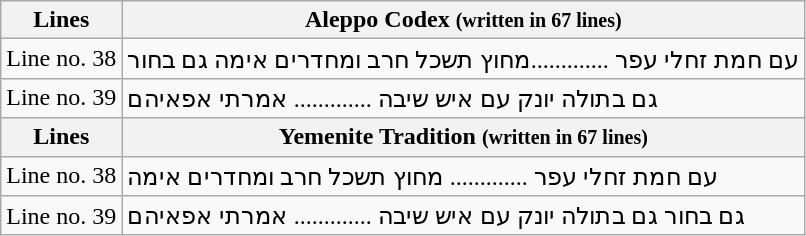<table class="wikitable" border="1">
<tr>
<th>Lines</th>
<th>Aleppo Codex <small>(written in 67 lines)</small></th>
</tr>
<tr>
<td style="text-align:center;">Line no. 38</td>
<td>עם חמת זחלי עפר .............מחוץ תשכל חרב ומחדרים אימה גם בחור</td>
</tr>
<tr>
<td style="text-align:center;">Line no. 39</td>
<td>גם בתולה יונק עם איש שיבה ............. אמרתי אפאיהם</td>
</tr>
<tr>
<th>Lines</th>
<th>Yemenite Tradition <small>(written in 67 lines)</small></th>
</tr>
<tr>
<td style="text-align:center;">Line no. 38</td>
<td>עם חמת זחלי עפר ............. מחוץ תשכל חרב ומחדרים אימה</td>
</tr>
<tr>
<td style="text-align:center;">Line no. 39</td>
<td>גם בחור גם בתולה יונק עם איש שיבה ............. אמרתי אפאיהם</td>
</tr>
</table>
